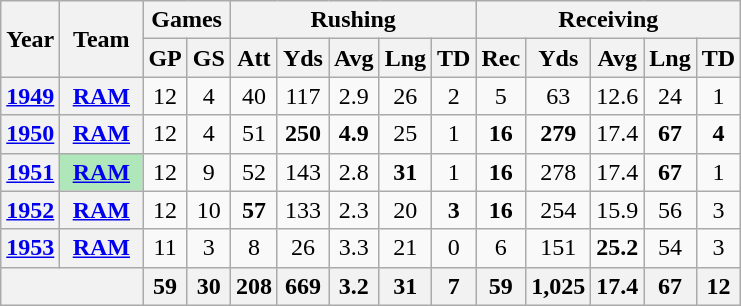<table class="wikitable" style="text-align:center;">
<tr>
<th rowspan="2">Year</th>
<th rowspan="2">Team</th>
<th colspan="2">Games</th>
<th colspan="5">Rushing</th>
<th colspan="5">Receiving</th>
</tr>
<tr>
<th>GP</th>
<th>GS</th>
<th>Att</th>
<th>Yds</th>
<th>Avg</th>
<th>Lng</th>
<th>TD</th>
<th>Rec</th>
<th>Yds</th>
<th>Avg</th>
<th>Lng</th>
<th>TD</th>
</tr>
<tr>
<th><a href='#'>1949</a></th>
<th><a href='#'>RAM</a></th>
<td>12</td>
<td>4</td>
<td>40</td>
<td>117</td>
<td>2.9</td>
<td>26</td>
<td>2</td>
<td>5</td>
<td>63</td>
<td>12.6</td>
<td>24</td>
<td>1</td>
</tr>
<tr>
<th><a href='#'>1950</a></th>
<th><a href='#'>RAM</a></th>
<td>12</td>
<td>4</td>
<td>51</td>
<td><strong>250</strong></td>
<td><strong>4.9</strong></td>
<td>25</td>
<td>1</td>
<td><strong>16</strong></td>
<td><strong>279</strong></td>
<td>17.4</td>
<td><strong>67</strong></td>
<td><strong>4</strong></td>
</tr>
<tr>
<th><a href='#'>1951</a></th>
<th style="background:#afe6ba; width:3em;"><a href='#'>RAM</a></th>
<td>12</td>
<td>9</td>
<td>52</td>
<td>143</td>
<td>2.8</td>
<td><strong>31</strong></td>
<td>1</td>
<td><strong>16</strong></td>
<td>278</td>
<td>17.4</td>
<td><strong>67</strong></td>
<td>1</td>
</tr>
<tr>
<th><a href='#'>1952</a></th>
<th><a href='#'>RAM</a></th>
<td>12</td>
<td>10</td>
<td><strong>57</strong></td>
<td>133</td>
<td>2.3</td>
<td>20</td>
<td><strong>3</strong></td>
<td><strong>16</strong></td>
<td>254</td>
<td>15.9</td>
<td>56</td>
<td>3</td>
</tr>
<tr>
<th><a href='#'>1953</a></th>
<th><a href='#'>RAM</a></th>
<td>11</td>
<td>3</td>
<td>8</td>
<td>26</td>
<td>3.3</td>
<td>21</td>
<td>0</td>
<td>6</td>
<td>151</td>
<td><strong>25.2</strong></td>
<td>54</td>
<td>3</td>
</tr>
<tr>
<th colspan="2"></th>
<th>59</th>
<th>30</th>
<th>208</th>
<th>669</th>
<th>3.2</th>
<th>31</th>
<th>7</th>
<th>59</th>
<th>1,025</th>
<th>17.4</th>
<th>67</th>
<th>12</th>
</tr>
</table>
